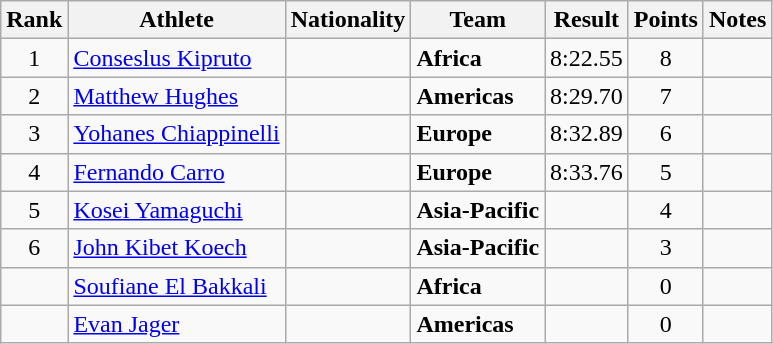<table class="wikitable sortable" style="text-align:center">
<tr>
<th>Rank</th>
<th>Athlete</th>
<th>Nationality</th>
<th>Team</th>
<th>Result</th>
<th>Points</th>
<th>Notes</th>
</tr>
<tr>
<td>1</td>
<td align="left"><a href='#'>Conseslus Kipruto</a></td>
<td align=left></td>
<td align=left><strong>Africa</strong></td>
<td>8:22.55</td>
<td>8</td>
<td></td>
</tr>
<tr>
<td>2</td>
<td align="left"><a href='#'>Matthew Hughes</a></td>
<td align=left></td>
<td align=left><strong>Americas</strong></td>
<td>8:29.70</td>
<td>7</td>
<td></td>
</tr>
<tr>
<td>3</td>
<td align="left"><a href='#'>Yohanes Chiappinelli</a></td>
<td align=left></td>
<td align=left><strong>Europe</strong></td>
<td>8:32.89</td>
<td>6</td>
<td></td>
</tr>
<tr>
<td>4</td>
<td align="left"><a href='#'>Fernando Carro</a></td>
<td align=left></td>
<td align=left><strong>Europe</strong></td>
<td>8:33.76</td>
<td>5</td>
<td></td>
</tr>
<tr>
<td>5</td>
<td align="left"><a href='#'>Kosei Yamaguchi</a></td>
<td align=left></td>
<td align=left><strong>Asia-Pacific</strong></td>
<td></td>
<td>4</td>
<td></td>
</tr>
<tr>
<td>6</td>
<td align="left"><a href='#'>John Kibet Koech</a></td>
<td align=left></td>
<td align=left><strong>Asia-Pacific</strong></td>
<td></td>
<td>3</td>
<td></td>
</tr>
<tr>
<td></td>
<td align="left"><a href='#'>Soufiane El Bakkali</a></td>
<td align=left></td>
<td align=left><strong>Africa</strong></td>
<td></td>
<td>0</td>
<td></td>
</tr>
<tr>
<td></td>
<td align="left"><a href='#'>Evan Jager</a></td>
<td align=left></td>
<td align=left><strong>Americas</strong></td>
<td></td>
<td>0</td>
<td></td>
</tr>
</table>
